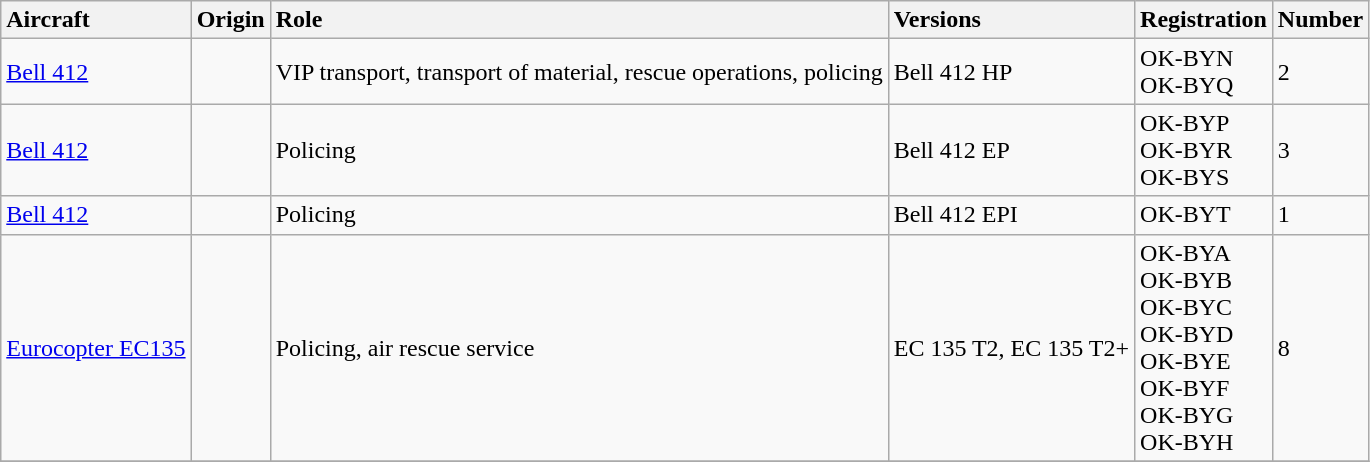<table class="wikitable">
<tr>
<th style="text-align: left;">Aircraft</th>
<th style="text-align: left;">Origin</th>
<th style="text-align: left;">Role</th>
<th style="text-align: left;">Versions</th>
<th style="text-align: left;">Registration</th>
<th style="text-align: left;">Number</th>
</tr>
<tr>
<td><a href='#'>Bell 412</a></td>
<td></td>
<td>VIP transport, transport of material, rescue operations, policing</td>
<td>Bell 412 HP</td>
<td>OK-BYN<br>OK-BYQ</td>
<td>2</td>
</tr>
<tr>
<td><a href='#'>Bell 412</a></td>
<td></td>
<td>Policing</td>
<td>Bell 412 EP</td>
<td>OK-BYP<br>OK-BYR<br>OK-BYS</td>
<td>3</td>
</tr>
<tr>
<td><a href='#'>Bell 412</a></td>
<td></td>
<td>Policing</td>
<td>Bell 412 EPI</td>
<td>OK-BYT</td>
<td>1</td>
</tr>
<tr>
<td><a href='#'>Eurocopter EC135</a></td>
<td></td>
<td>Policing, air rescue service</td>
<td>EC 135 T2, EC 135 T2+</td>
<td>OK-BYA<br>OK-BYB<br>OK-BYC<br>OK-BYD<br>OK-BYE<br>OK-BYF<br>OK-BYG<br>OK-BYH</td>
<td>8</td>
</tr>
<tr>
</tr>
</table>
